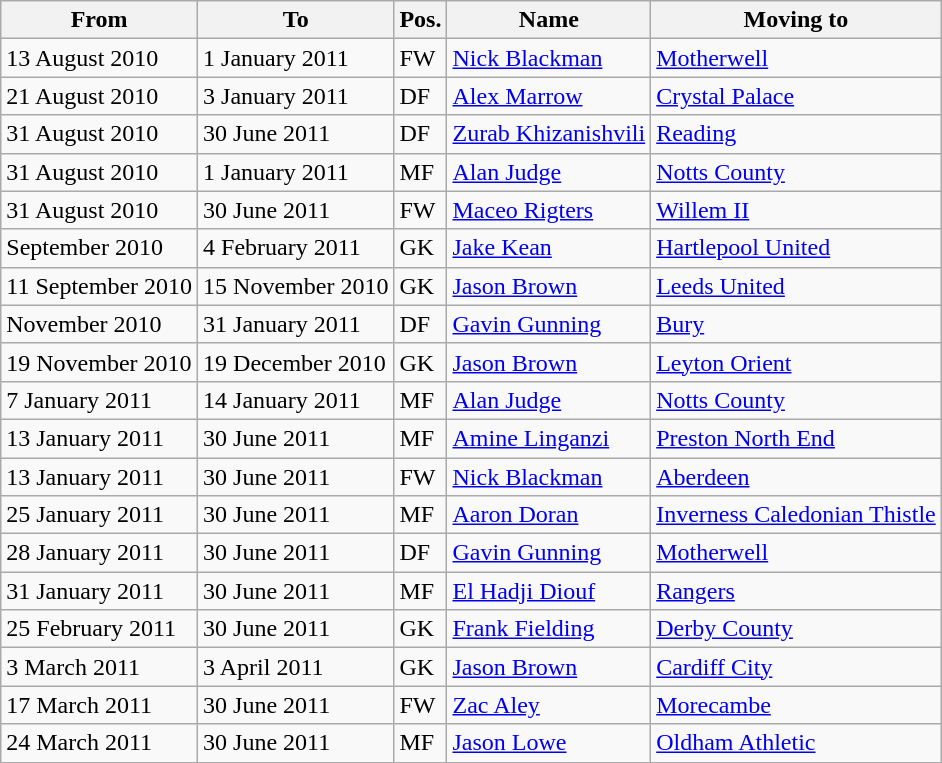<table class="wikitable">
<tr>
<th>From</th>
<th>To</th>
<th>Pos.</th>
<th>Name</th>
<th>Moving to</th>
</tr>
<tr>
<td>13 August 2010</td>
<td>1 January 2011</td>
<td>FW</td>
<td> <a href='#'>Nick Blackman</a></td>
<td> <a href='#'>Motherwell</a></td>
</tr>
<tr>
<td>21 August 2010</td>
<td>3 January 2011</td>
<td>DF</td>
<td> <a href='#'>Alex Marrow</a></td>
<td> <a href='#'>Crystal Palace</a></td>
</tr>
<tr>
<td>31 August 2010</td>
<td>30 June 2011</td>
<td>DF</td>
<td> <a href='#'>Zurab Khizanishvili</a></td>
<td> <a href='#'>Reading</a></td>
</tr>
<tr>
<td>31 August 2010</td>
<td>1 January 2011</td>
<td>MF</td>
<td> <a href='#'>Alan Judge</a></td>
<td> <a href='#'>Notts County</a></td>
</tr>
<tr>
<td>31 August 2010</td>
<td>30 June 2011</td>
<td>FW</td>
<td> <a href='#'>Maceo Rigters</a></td>
<td> <a href='#'>Willem II</a></td>
</tr>
<tr>
<td>September 2010</td>
<td>4 February 2011</td>
<td>GK</td>
<td> <a href='#'>Jake Kean</a></td>
<td> <a href='#'>Hartlepool United</a></td>
</tr>
<tr>
<td>11 September 2010</td>
<td>15 November 2010</td>
<td>GK</td>
<td> <a href='#'>Jason Brown</a></td>
<td> <a href='#'>Leeds United</a></td>
</tr>
<tr>
<td>November 2010</td>
<td>31 January 2011</td>
<td>DF</td>
<td> <a href='#'>Gavin Gunning</a></td>
<td> <a href='#'>Bury</a></td>
</tr>
<tr>
<td>19 November 2010</td>
<td>19 December 2010</td>
<td>GK</td>
<td> <a href='#'>Jason Brown</a></td>
<td> <a href='#'>Leyton Orient</a></td>
</tr>
<tr>
<td>7 January 2011</td>
<td>14 January 2011</td>
<td>MF</td>
<td> <a href='#'>Alan Judge</a></td>
<td> <a href='#'>Notts County</a></td>
</tr>
<tr>
<td>13 January 2011</td>
<td>30 June 2011</td>
<td>MF</td>
<td> <a href='#'>Amine Linganzi</a></td>
<td> <a href='#'>Preston North End</a></td>
</tr>
<tr>
<td>13 January 2011</td>
<td>30 June 2011</td>
<td>FW</td>
<td> <a href='#'>Nick Blackman</a></td>
<td> <a href='#'>Aberdeen</a></td>
</tr>
<tr>
<td>25 January 2011</td>
<td>30 June 2011</td>
<td>MF</td>
<td> <a href='#'>Aaron Doran</a></td>
<td> <a href='#'>Inverness Caledonian Thistle</a></td>
</tr>
<tr>
<td>28 January 2011</td>
<td>30 June 2011</td>
<td>DF</td>
<td> <a href='#'>Gavin Gunning</a></td>
<td> <a href='#'>Motherwell</a></td>
</tr>
<tr>
<td>31 January 2011</td>
<td>30 June 2011</td>
<td>MF</td>
<td> <a href='#'>El Hadji Diouf</a></td>
<td> <a href='#'>Rangers</a></td>
</tr>
<tr>
<td>25 February 2011</td>
<td>30 June 2011</td>
<td>GK</td>
<td> <a href='#'>Frank Fielding</a></td>
<td> <a href='#'>Derby County</a></td>
</tr>
<tr>
<td>3 March 2011</td>
<td>3 April 2011</td>
<td>GK</td>
<td> <a href='#'>Jason Brown</a></td>
<td> <a href='#'>Cardiff City</a></td>
</tr>
<tr>
<td>17 March 2011</td>
<td>30 June 2011</td>
<td>FW</td>
<td> <a href='#'>Zac Aley</a></td>
<td> <a href='#'>Morecambe</a></td>
</tr>
<tr>
<td>24 March 2011</td>
<td>30 June 2011</td>
<td>MF</td>
<td> <a href='#'>Jason Lowe</a></td>
<td> <a href='#'>Oldham Athletic</a></td>
</tr>
</table>
